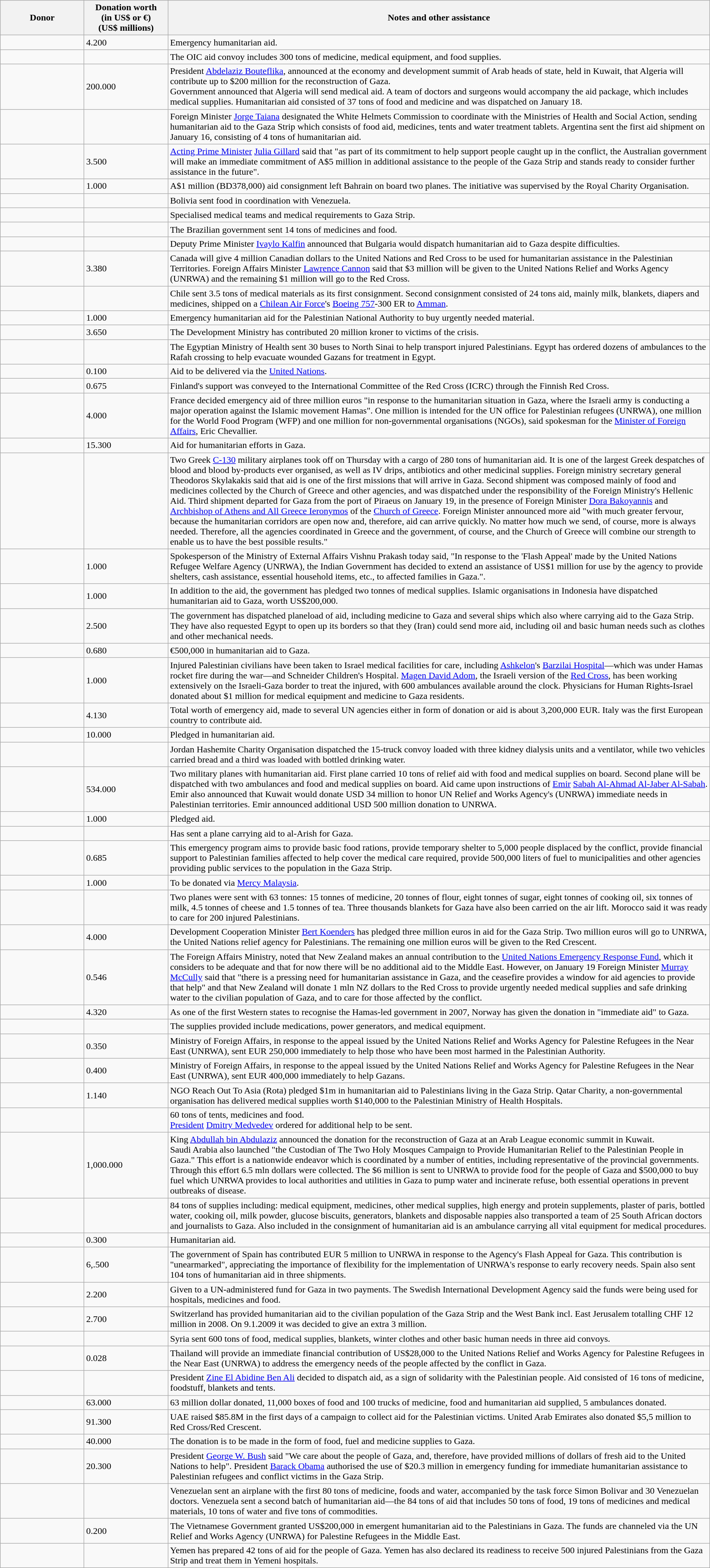<table class="wikitable sortable" border="1">
<tr>
<th width=140px>Donor</th>
<th width=140px>Donation worth <br>(in US$ or €) <br>(US$ millions)</th>
<th>Notes and other assistance</th>
</tr>
<tr>
<td></td>
<td>4.200</td>
<td>Emergency humanitarian aid.</td>
</tr>
<tr>
<td></td>
<td></td>
<td>The OIC aid convoy includes 300 tons of medicine, medical equipment, and food supplies.</td>
</tr>
<tr>
<td></td>
<td>200.000</td>
<td>President <a href='#'>Abdelaziz Bouteflika</a>, announced at the economy and development summit of Arab heads of state, held in Kuwait, that Algeria will contribute up to $200 million for the reconstruction of Gaza.<br>Government announced that Algeria will send medical aid. A team of doctors and surgeons would accompany the aid package, which includes medical supplies. Humanitarian aid consisted of 37 tons of food and medicine and was dispatched on January 18.</td>
</tr>
<tr>
<td></td>
<td></td>
<td>Foreign Minister <a href='#'>Jorge Taiana</a> designated the White Helmets Commission to coordinate with the Ministries of Health and Social Action, sending humanitarian aid to the Gaza Strip which consists of food aid, medicines, tents and water treatment tablets. Argentina sent the first aid shipment on January 16, consisting of 4 tons of humanitarian aid.</td>
</tr>
<tr>
<td></td>
<td>3.500</td>
<td><a href='#'>Acting Prime Minister</a> <a href='#'>Julia Gillard</a> said that "as part of its commitment to help support people caught up in the conflict, the Australian government will make an immediate commitment of A$5 million in additional assistance to the people of the Gaza Strip and stands ready to consider further assistance in the future".</td>
</tr>
<tr>
<td></td>
<td>1.000</td>
<td>A$1 million (BD378,000) aid consignment left Bahrain on board two planes. The initiative was supervised by the Royal Charity Organisation.</td>
</tr>
<tr>
<td></td>
<td></td>
<td>Bolivia sent food in coordination with Venezuela.</td>
</tr>
<tr>
<td></td>
<td></td>
<td>Specialised medical teams and medical requirements to Gaza Strip.</td>
</tr>
<tr>
<td></td>
<td></td>
<td>The Brazilian government sent 14 tons of medicines and food.</td>
</tr>
<tr>
<td></td>
<td></td>
<td>Deputy Prime Minister <a href='#'>Ivaylo Kalfin</a> announced that Bulgaria would dispatch humanitarian aid to Gaza despite difficulties.</td>
</tr>
<tr>
<td></td>
<td>3.380</td>
<td>Canada will give 4 million Canadian dollars to the United Nations and Red Cross to be used for humanitarian assistance in the Palestinian Territories. Foreign Affairs Minister <a href='#'>Lawrence Cannon</a> said that $3 million will be given to the United Nations Relief and Works Agency (UNRWA) and the remaining $1 million will go to the Red Cross.</td>
</tr>
<tr>
<td></td>
<td></td>
<td>Chile sent 3.5 tons of medical materials as its first consignment. Second consignment consisted of 24 tons aid, mainly milk, blankets, diapers and medicines, shipped on a <a href='#'>Chilean Air Force</a>'s <a href='#'>Boeing 757</a>-300 ER to <a href='#'>Amman</a>.</td>
</tr>
<tr>
<td></td>
<td>1.000</td>
<td>Emergency humanitarian aid for the Palestinian National Authority to buy urgently needed material.</td>
</tr>
<tr>
<td></td>
<td>3.650</td>
<td>The Development Ministry has contributed 20 million kroner to victims of the crisis.</td>
</tr>
<tr>
<td></td>
<td></td>
<td>The Egyptian Ministry of Health sent 30 buses to North Sinai to help transport injured Palestinians. Egypt has ordered dozens of ambulances to the Rafah crossing to help evacuate wounded Gazans for treatment in Egypt.</td>
</tr>
<tr>
<td></td>
<td>0.100</td>
<td>Aid to be delivered via the <a href='#'>United Nations</a>.</td>
</tr>
<tr>
<td></td>
<td>0.675</td>
<td>Finland's support was conveyed to the International Committee of the Red Cross (ICRC) through the Finnish Red Cross.</td>
</tr>
<tr>
<td></td>
<td>4.000</td>
<td>France decided emergency aid of three million euros "in response to the humanitarian situation in Gaza, where the Israeli army is conducting a major operation against the Islamic movement Hamas". One million is intended for the UN office for Palestinian refugees (UNRWA), one million for the World Food Program (WFP) and one million for non-governmental organisations (NGOs), said spokesman for the <a href='#'>Minister of Foreign Affairs</a>, Eric Chevallier.</td>
</tr>
<tr>
<td></td>
<td>15.300</td>
<td>Aid for humanitarian efforts in Gaza.</td>
</tr>
<tr>
<td></td>
<td></td>
<td>Two Greek <a href='#'>C-130</a> military airplanes took off on Thursday with a cargo of 280 tons of humanitarian aid. It is one of the largest Greek despatches of blood and blood by-products ever organised, as well as IV drips, antibiotics and other medicinal supplies. Foreign ministry secretary general Theodoros Skylakakis said that aid is one of the first missions that will arrive in Gaza. Second shipment was composed mainly of food and medicines collected by the Church of Greece and other agencies, and was dispatched under the responsibility of the Foreign Ministry's Hellenic Aid. Third shipment departed for Gaza from the port of Piraeus on January 19, in the presence of Foreign Minister <a href='#'>Dora Bakoyannis</a> and <a href='#'>Archbishop of Athens and All Greece Ieronymos</a> of the <a href='#'>Church of Greece</a>. Foreign Minister announced more aid "with much greater fervour, because the humanitarian corridors are open now and, therefore, aid can arrive quickly. No matter how much we send, of course, more is always needed. Therefore, all the agencies coordinated in Greece and the government, of course, and the Church of Greece will combine our strength to enable us to have the best possible results."</td>
</tr>
<tr>
<td></td>
<td>1.000</td>
<td>Spokesperson of the Ministry of External Affairs Vishnu Prakash today said, "In response to the 'Flash Appeal' made by the United Nations Refugee Welfare Agency (UNRWA), the Indian Government has decided to extend an assistance of US$1 million for use by the agency to provide shelters, cash assistance, essential household items, etc., to affected families in Gaza.".</td>
</tr>
<tr>
<td></td>
<td>1.000</td>
<td>In addition to the aid, the government has pledged two tonnes of medical supplies. Islamic organisations in Indonesia have dispatched humanitarian aid to Gaza, worth US$200,000.</td>
</tr>
<tr>
<td></td>
<td>2.500</td>
<td>The government has dispatched planeload of aid, including medicine to Gaza and several ships which also where carrying aid to the Gaza Strip. They have also requested Egypt to open up its borders so that they (Iran) could send more aid, including oil and basic human needs such as clothes and other mechanical needs.</td>
</tr>
<tr>
<td></td>
<td>0.680</td>
<td>€500,000 in humanitarian aid to Gaza.</td>
</tr>
<tr>
<td></td>
<td>1.000</td>
<td>Injured Palestinian civilians have been taken to Israel medical facilities for care, including <a href='#'>Ashkelon</a>'s <a href='#'>Barzilai Hospital</a>—which was under Hamas rocket fire during the war—and Schneider Children's Hospital. <a href='#'>Magen David Adom</a>, the Israeli version of the <a href='#'>Red Cross</a>, has been working extensively on the Israeli-Gaza border to treat the injured, with 600 ambulances available around the clock. Physicians for Human Rights-Israel donated about $1 million for medical equipment and medicine to Gaza residents.</td>
</tr>
<tr>
<td></td>
<td>4.130</td>
<td>Total worth of emergency aid, made to several UN agencies either in form of donation or aid is about 3,200,000 EUR. Italy was the first European country to contribute aid.</td>
</tr>
<tr>
<td></td>
<td>10.000</td>
<td>Pledged in humanitarian aid.</td>
</tr>
<tr>
<td></td>
<td></td>
<td>Jordan Hashemite Charity Organisation dispatched the 15-truck convoy loaded with three kidney dialysis units and a ventilator, while two vehicles carried bread and a third was loaded with bottled drinking water.</td>
</tr>
<tr>
<td></td>
<td>534.000</td>
<td>Two military planes with humanitarian aid. First plane carried 10 tons of relief aid with food and medical supplies on board. Second plane will be dispatched with two ambulances and food and medical supplies on board. Aid came upon instructions of <a href='#'>Emir</a> <a href='#'>Sabah Al-Ahmad Al-Jaber Al-Sabah</a>. Emir also announced that Kuwait would donate USD 34 million to honor UN Relief and Works Agency's (UNRWA) immediate needs in Palestinian territories. Emir announced additional USD 500 million donation to UNRWA.</td>
</tr>
<tr>
<td></td>
<td>1.000</td>
<td>Pledged aid.</td>
</tr>
<tr>
<td></td>
<td></td>
<td>Has sent a plane carrying aid to al-Arish for Gaza.</td>
</tr>
<tr>
<td></td>
<td>0.685</td>
<td>This emergency program aims to provide basic food rations, provide temporary shelter to 5,000 people displaced by the conflict, provide financial support to Palestinian families affected to help cover the medical care required, provide 500,000 liters of fuel to municipalities and other agencies providing public services to the population in the Gaza Strip.</td>
</tr>
<tr>
<td></td>
<td>1.000</td>
<td>To be donated via <a href='#'>Mercy Malaysia</a>.</td>
</tr>
<tr>
<td></td>
<td></td>
<td>Two planes were sent with 63 tonnes: 15 tonnes of medicine, 20 tonnes of flour, eight tonnes of sugar, eight tonnes of cooking oil, six tonnes of milk, 4.5 tonnes of cheese and 1.5 tonnes of tea. Three thousands blankets for Gaza have also been carried on the air lift. Morocco said it was ready to care for 200 injured Palestinians.</td>
</tr>
<tr>
<td></td>
<td>4.000</td>
<td>Development Cooperation Minister <a href='#'>Bert Koenders</a> has pledged three million euros in aid for the Gaza Strip. Two million euros will go to UNRWA, the United Nations relief agency for Palestinians. The remaining one million euros will be given to the Red Crescent.</td>
</tr>
<tr>
<td></td>
<td>0.546</td>
<td>The Foreign Affairs Ministry, noted that New Zealand makes an annual contribution to the <a href='#'>United Nations Emergency Response Fund</a>, which it considers to be adequate and that for now there will be no additional aid to the Middle East. However, on January 19 Foreign Minister <a href='#'>Murray McCully</a> said that "there is a pressing need for humanitarian assistance in Gaza, and the ceasefire provides a window for aid agencies to provide that help" and that New Zealand will donate 1 mln NZ dollars to the Red Cross to provide urgently needed medical supplies and safe drinking water to the civilian population of Gaza, and to care for those affected by the conflict.</td>
</tr>
<tr>
<td></td>
<td>4.320</td>
<td>As one of the first Western states to recognise the Hamas-led government in 2007, Norway has given the donation in "immediate aid" to Gaza.</td>
</tr>
<tr>
<td></td>
<td></td>
<td>The supplies provided include medications, power generators, and medical equipment.</td>
</tr>
<tr>
<td></td>
<td>0.350</td>
<td>Ministry of Foreign Affairs, in response to the appeal issued by the United Nations Relief and Works Agency for Palestine Refugees in the Near East (UNRWA), sent EUR 250,000 immediately to help those who have been most harmed in the Palestinian Authority.</td>
</tr>
<tr>
<td></td>
<td>0.400</td>
<td>Ministry of Foreign Affairs, in response to the appeal issued by the United Nations Relief and Works Agency for Palestine Refugees in the Near East (UNRWA), sent EUR 400,000 immediately to help Gazans.</td>
</tr>
<tr>
<td></td>
<td>1.140</td>
<td>NGO Reach Out To Asia (Rota) pledged $1m in humanitarian aid to Palestinians living in the Gaza Strip. Qatar Charity, a non-governmental organisation has delivered medical supplies worth $140,000 to the Palestinian Ministry of Health Hospitals.</td>
</tr>
<tr>
<td></td>
<td></td>
<td>60 tons of tents, medicines and food.<br><a href='#'>President</a> <a href='#'>Dmitry Medvedev</a> ordered for additional help to be sent.</td>
</tr>
<tr>
<td></td>
<td>1,000.000</td>
<td>King <a href='#'>Abdullah bin Abdulaziz</a> announced the donation for the reconstruction of Gaza at an Arab League economic summit in Kuwait.<br>Saudi Arabia also launched "the Custodian of The Two Holy Mosques Campaign to Provide Humanitarian Relief to the Palestinian People in Gaza." This effort is a nationwide endeavor which is coordinated by a number of entities, including representative of the provincial governments. Through this effort 6.5 mln dollars were collected. The $6 million is sent to UNRWA to provide food for the people of Gaza and $500,000 to buy fuel which UNRWA provides to local authorities and utilities in Gaza to pump water and incinerate refuse, both essential operations in prevent outbreaks of disease.</td>
</tr>
<tr>
<td></td>
<td></td>
<td>84 tons of supplies including: medical equipment, medicines, other medical supplies, high energy and protein supplements, plaster of paris, bottled water, cooking oil, milk powder, glucose biscuits, generators, blankets and disposable nappies also transported a team of 25 South African doctors and journalists to Gaza.  Also included in the consignment of humanitarian aid is an ambulance carrying all vital equipment for medical procedures.</td>
</tr>
<tr>
<td></td>
<td>0.300</td>
<td>Humanitarian aid.</td>
</tr>
<tr>
<td></td>
<td>6,.500</td>
<td>The government of Spain has contributed EUR 5 million to UNRWA in response to the Agency's Flash Appeal for Gaza. This contribution is "unearmarked", appreciating the importance of flexibility for the implementation of UNRWA's response to early recovery needs. Spain also sent 104 tons of humanitarian aid in three shipments.</td>
</tr>
<tr>
<td></td>
<td>2.200</td>
<td>Given to a UN-administered fund for Gaza in two payments. The Swedish International Development Agency said the funds were being used for hospitals, medicines and food.</td>
</tr>
<tr>
<td></td>
<td>2.700</td>
<td>Switzerland has provided humanitarian aid to the civilian population of the Gaza Strip and the West Bank incl. East Jerusalem totalling CHF 12 million in 2008. On 9.1.2009 it was decided to give an extra 3 million.</td>
</tr>
<tr>
<td></td>
<td></td>
<td>Syria sent 600 tons of food, medical supplies, blankets, winter clothes and other basic human needs in three aid convoys.</td>
</tr>
<tr>
<td></td>
<td>0.028</td>
<td>Thailand will provide an immediate financial contribution of US$28,000 to the United Nations Relief and Works Agency for Palestine Refugees in the Near East (UNRWA) to address the emergency needs of the people affected by the conflict in Gaza.</td>
</tr>
<tr>
<td></td>
<td></td>
<td>President <a href='#'>Zine El Abidine Ben Ali</a> decided to dispatch aid, as a sign of solidarity with the Palestinian people. Aid consisted of 16 tons of medicine, foodstuff, blankets and tents.</td>
</tr>
<tr>
<td></td>
<td>63.000</td>
<td>63 million dollar donated, 11,000 boxes of food and 100 trucks of medicine, food and humanitarian aid supplied, 5 ambulances donated.</td>
</tr>
<tr>
<td></td>
<td>91.300</td>
<td>UAE raised $85.8M in the first days of a campaign to collect aid for the Palestinian victims. United Arab Emirates also donated $5,5 million to Red Cross/Red Crescent.</td>
</tr>
<tr>
<td></td>
<td>40.000</td>
<td>The donation is to be made in the form of food, fuel and medicine supplies to Gaza.</td>
</tr>
<tr>
<td></td>
<td>20.300</td>
<td>President <a href='#'>George W. Bush</a> said "We care about the people of Gaza, and, therefore, have provided millions of dollars of fresh aid to the United Nations to help". President <a href='#'>Barack Obama</a> authorised the use of $20.3 million in emergency funding for immediate humanitarian assistance to Palestinian refugees and conflict victims in the Gaza Strip.</td>
</tr>
<tr>
<td></td>
<td></td>
<td>Venezuelan sent an airplane with the first 80 tons of medicine, foods and water, accompanied by the task force Simon Bolivar and 30 Venezuelan doctors.   Venezuela sent a second batch of humanitarian aid—the 84 tons of aid that includes 50 tons of food, 19 tons of medicines and medical materials, 10 tons of water and five tons of commodities.</td>
</tr>
<tr>
<td></td>
<td>0.200</td>
<td>The Vietnamese Government granted US$200,000 in emergent humanitarian aid to the Palestinians in Gaza. The funds are channeled via the UN Relief and Works Agency (UNRWA) for Palestine Refugees in the Middle East.</td>
</tr>
<tr>
<td></td>
<td></td>
<td>Yemen has prepared 42 tons of aid for the people of Gaza. Yemen has also declared its readiness to receive 500 injured Palestinians from the Gaza Strip and treat them in Yemeni hospitals.</td>
</tr>
</table>
